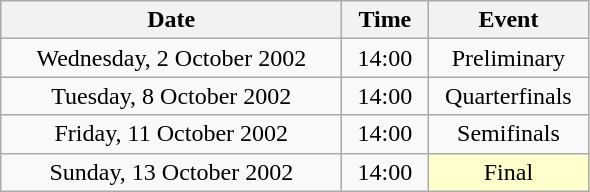<table class = "wikitable" style="text-align:center;">
<tr>
<th width=220>Date</th>
<th width=50>Time</th>
<th width=100>Event</th>
</tr>
<tr>
<td>Wednesday, 2 October 2002</td>
<td>14:00</td>
<td>Preliminary</td>
</tr>
<tr>
<td>Tuesday, 8 October 2002</td>
<td>14:00</td>
<td>Quarterfinals</td>
</tr>
<tr>
<td>Friday, 11 October 2002</td>
<td>14:00</td>
<td>Semifinals</td>
</tr>
<tr>
<td>Sunday, 13 October 2002</td>
<td>14:00</td>
<td bgcolor=ffffcc>Final</td>
</tr>
</table>
